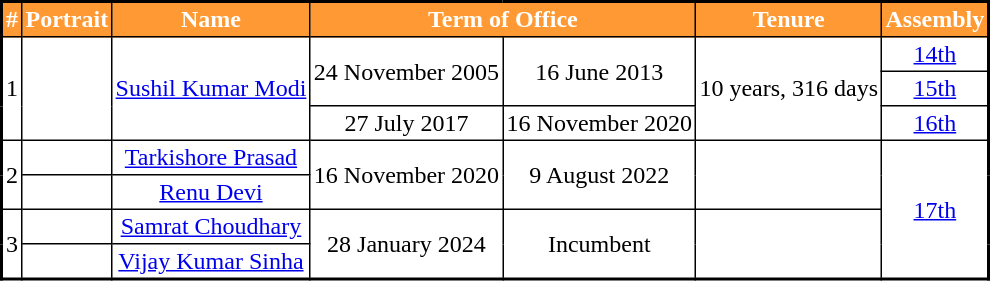<table border="1" cellpadding="2" cellspacing="0" style="border-collapse: collapse; border: 2px #000000 solid; font-size: x-big; width=">
<tr>
<th style="background-color:#FF9933; color:white">#</th>
<th style="background-color:#FF9933; color:white">Portrait</th>
<th style="background-color:#FF9933; color:white">Name</th>
<th colspan="2" style="background-color:#FF9933; color:white">Term of Office</th>
<th style="background-color:#FF9933; color:white">Tenure</th>
<th style="background-color:#FF9933; color:white">Assembly</th>
</tr>
<tr style="text-align:center;">
<td rowspan="3">1</td>
<td rowspan="3"></td>
<td rowspan="3"><a href='#'>Sushil Kumar Modi</a></td>
<td rowspan="2">24 November 2005</td>
<td rowspan="2">16 June 2013</td>
<td rowspan="3">10 years, 316 days</td>
<td><a href='#'>14th</a></td>
</tr>
<tr style="text-align:center;">
<td><a href='#'>15th</a></td>
</tr>
<tr style="text-align:center;">
<td>27 July 2017</td>
<td>16 November 2020</td>
<td><a href='#'>16th</a></td>
</tr>
<tr style="text-align:center;">
<td rowspan="2">2</td>
<td></td>
<td><a href='#'>Tarkishore Prasad</a></td>
<td rowspan="2">16 November 2020</td>
<td rowspan="2">9 August 2022</td>
<td rowspan="2"></td>
<td rowspan="4"><a href='#'>17th</a></td>
</tr>
<tr style="text-align:center;">
<td></td>
<td><a href='#'>Renu Devi</a></td>
</tr>
<tr style="text-align:center;">
<td rowspan="2">3</td>
<td></td>
<td><a href='#'>Samrat Choudhary</a></td>
<td rowspan="2">28 January 2024</td>
<td rowspan="2">Incumbent</td>
<td rowspan="2"></td>
</tr>
<tr style="text-align:center;">
<td></td>
<td><a href='#'>Vijay Kumar Sinha</a></td>
</tr>
</table>
